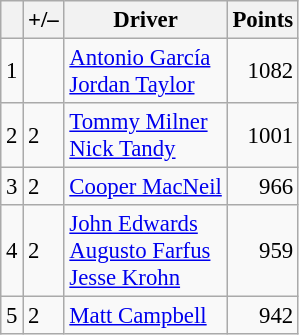<table class="wikitable" style="font-size: 95%;">
<tr>
<th scope="col"></th>
<th scope="col">+/–</th>
<th scope="col">Driver</th>
<th scope="col">Points</th>
</tr>
<tr>
<td align=center>1</td>
<td align="left"></td>
<td> <a href='#'>Antonio García</a><br> <a href='#'>Jordan Taylor</a></td>
<td align=right>1082</td>
</tr>
<tr>
<td align=center>2</td>
<td align="left"> 2</td>
<td> <a href='#'>Tommy Milner</a><br> <a href='#'>Nick Tandy</a></td>
<td align=right>1001</td>
</tr>
<tr>
<td align=center>3</td>
<td align="left"> 2</td>
<td> <a href='#'>Cooper MacNeil</a></td>
<td align=right>966</td>
</tr>
<tr>
<td align=center>4</td>
<td align="left"> 2</td>
<td> <a href='#'>John Edwards</a><br> <a href='#'>Augusto Farfus</a><br> <a href='#'>Jesse Krohn</a></td>
<td align=right>959</td>
</tr>
<tr>
<td align=center>5</td>
<td align="left"> 2</td>
<td> <a href='#'>Matt Campbell</a></td>
<td align=right>942</td>
</tr>
</table>
